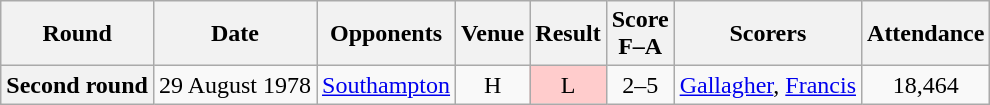<table class="wikitable plainrowheaders" style="text-align:center">
<tr>
<th scope="col">Round</th>
<th scope="col">Date</th>
<th scope="col">Opponents</th>
<th scope="col">Venue</th>
<th scope="col">Result</th>
<th scope="col">Score<br>F–A</th>
<th scope="col">Scorers</th>
<th scope="col">Attendance</th>
</tr>
<tr>
<th scope="row">Second round</th>
<td align="left">29 August 1978</td>
<td align="left"><a href='#'>Southampton</a></td>
<td>H</td>
<td style="background:#fcc">L</td>
<td>2–5</td>
<td align="left"><a href='#'>Gallagher</a>, <a href='#'>Francis</a></td>
<td>18,464</td>
</tr>
</table>
